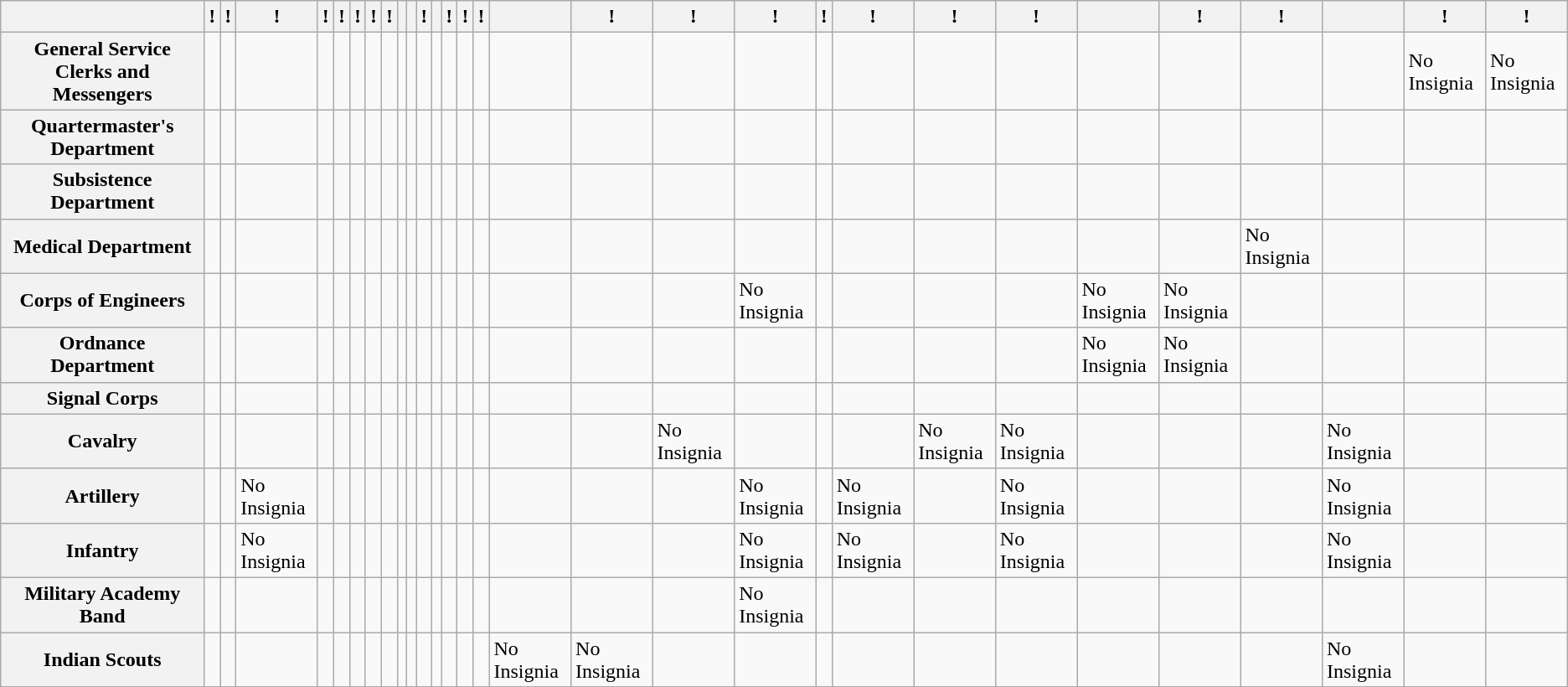<table class="wikitable">
<tr>
<th></th>
<th>!<small></small></th>
<th>!<small></small></th>
<th>!<small></small></th>
<th>!<small></small></th>
<th>!<small></small></th>
<th>!<small></small></th>
<th>!<small></small></th>
<th>!<small></small></th>
<th><small></small></th>
<th><small></small></th>
<th>!<small></small></th>
<th><small></small></th>
<th>!<small></small></th>
<th>!<small></small></th>
<th>!<small></small></th>
<th><small></small></th>
<th>!<small></small></th>
<th>!<small></small></th>
<th>!<small></small></th>
<th>!<small></small></th>
<th>!<small></small></th>
<th>!<small></small></th>
<th>!<small></small></th>
<th><small></small></th>
<th>!<small></small></th>
<th>!<small></small></th>
<th><small></small></th>
<th>!<small></small></th>
<th>!<small></small></th>
</tr>
<tr>
<th>General Service Clerks and Messengers</th>
<td></td>
<td></td>
<td></td>
<td></td>
<td></td>
<td></td>
<td></td>
<td></td>
<td></td>
<td></td>
<td></td>
<td></td>
<td></td>
<td></td>
<td></td>
<td></td>
<td></td>
<td></td>
<td></td>
<td></td>
<td></td>
<td></td>
<td></td>
<td></td>
<td></td>
<td></td>
<td></td>
<td>No Insignia</td>
<td>No Insignia</td>
</tr>
<tr>
<th>Quartermaster's Department</th>
<td></td>
<td></td>
<td></td>
<td></td>
<td></td>
<td></td>
<td></td>
<td></td>
<td></td>
<td></td>
<td></td>
<td></td>
<td></td>
<td></td>
<td></td>
<td></td>
<td></td>
<td></td>
<td></td>
<td></td>
<td></td>
<td></td>
<td></td>
<td></td>
<td></td>
<td></td>
<td></td>
<td></td>
<td></td>
</tr>
<tr>
<th>Subsistence Department</th>
<td></td>
<td></td>
<td></td>
<td></td>
<td></td>
<td></td>
<td></td>
<td></td>
<td></td>
<td></td>
<td></td>
<td></td>
<td></td>
<td></td>
<td></td>
<td></td>
<td></td>
<td></td>
<td></td>
<td></td>
<td></td>
<td></td>
<td></td>
<td></td>
<td></td>
<td></td>
<td></td>
<td></td>
<td></td>
</tr>
<tr>
<th>Medical Department</th>
<td></td>
<td></td>
<td></td>
<td></td>
<td></td>
<td></td>
<td></td>
<td></td>
<td></td>
<td></td>
<td></td>
<td></td>
<td></td>
<td></td>
<td></td>
<td></td>
<td></td>
<td></td>
<td></td>
<td></td>
<td></td>
<td></td>
<td></td>
<td></td>
<td></td>
<td>No Insignia</td>
<td></td>
<td></td>
<td></td>
</tr>
<tr>
<th>Corps of Engineers</th>
<td></td>
<td></td>
<td></td>
<td></td>
<td></td>
<td></td>
<td></td>
<td></td>
<td></td>
<td></td>
<td></td>
<td></td>
<td></td>
<td></td>
<td></td>
<td></td>
<td></td>
<td></td>
<td>No Insignia</td>
<td></td>
<td></td>
<td></td>
<td></td>
<td>No Insignia</td>
<td>No Insignia</td>
<td></td>
<td></td>
<td></td>
<td></td>
</tr>
<tr>
<th>Ordnance Department</th>
<td></td>
<td></td>
<td></td>
<td></td>
<td></td>
<td></td>
<td></td>
<td></td>
<td></td>
<td></td>
<td></td>
<td></td>
<td></td>
<td></td>
<td></td>
<td></td>
<td></td>
<td></td>
<td></td>
<td></td>
<td></td>
<td></td>
<td></td>
<td>No Insignia</td>
<td>No Insignia</td>
<td></td>
<td></td>
<td></td>
<td></td>
</tr>
<tr>
<th>Signal Corps</th>
<td></td>
<td></td>
<td></td>
<td></td>
<td></td>
<td></td>
<td></td>
<td></td>
<td></td>
<td></td>
<td></td>
<td></td>
<td></td>
<td></td>
<td></td>
<td></td>
<td></td>
<td></td>
<td></td>
<td></td>
<td></td>
<td></td>
<td></td>
<td></td>
<td></td>
<td></td>
<td></td>
<td></td>
<td></td>
</tr>
<tr>
<th>Cavalry</th>
<td></td>
<td></td>
<td></td>
<td></td>
<td></td>
<td></td>
<td></td>
<td></td>
<td></td>
<td></td>
<td></td>
<td></td>
<td></td>
<td></td>
<td></td>
<td></td>
<td></td>
<td>No Insignia</td>
<td></td>
<td></td>
<td></td>
<td>No Insignia</td>
<td>No Insignia</td>
<td></td>
<td></td>
<td></td>
<td>No Insignia</td>
<td></td>
<td></td>
</tr>
<tr>
<th>Artillery</th>
<td></td>
<td></td>
<td>No Insignia</td>
<td></td>
<td></td>
<td></td>
<td></td>
<td></td>
<td></td>
<td></td>
<td></td>
<td></td>
<td></td>
<td></td>
<td></td>
<td></td>
<td></td>
<td></td>
<td>No Insignia</td>
<td></td>
<td>No Insignia</td>
<td></td>
<td>No Insignia</td>
<td></td>
<td></td>
<td></td>
<td>No Insignia</td>
<td></td>
<td></td>
</tr>
<tr>
<th>Infantry</th>
<td></td>
<td></td>
<td>No Insignia</td>
<td></td>
<td></td>
<td></td>
<td></td>
<td></td>
<td></td>
<td></td>
<td></td>
<td></td>
<td></td>
<td></td>
<td></td>
<td></td>
<td></td>
<td></td>
<td>No Insignia</td>
<td></td>
<td>No Insignia</td>
<td></td>
<td>No Insignia</td>
<td></td>
<td></td>
<td></td>
<td>No Insignia</td>
<td></td>
<td></td>
</tr>
<tr>
<th>Military Academy Band</th>
<td></td>
<td></td>
<td></td>
<td></td>
<td></td>
<td></td>
<td></td>
<td></td>
<td></td>
<td></td>
<td></td>
<td></td>
<td></td>
<td></td>
<td></td>
<td></td>
<td></td>
<td></td>
<td>No Insignia</td>
<td></td>
<td></td>
<td></td>
<td></td>
<td></td>
<td></td>
<td></td>
<td></td>
<td></td>
<td></td>
</tr>
<tr>
<th>Indian Scouts</th>
<td></td>
<td></td>
<td></td>
<td></td>
<td></td>
<td></td>
<td></td>
<td></td>
<td></td>
<td></td>
<td></td>
<td></td>
<td></td>
<td></td>
<td></td>
<td>No Insignia</td>
<td>No Insignia</td>
<td></td>
<td></td>
<td></td>
<td></td>
<td></td>
<td></td>
<td></td>
<td></td>
<td></td>
<td>No Insignia</td>
<td></td>
<td></td>
</tr>
</table>
